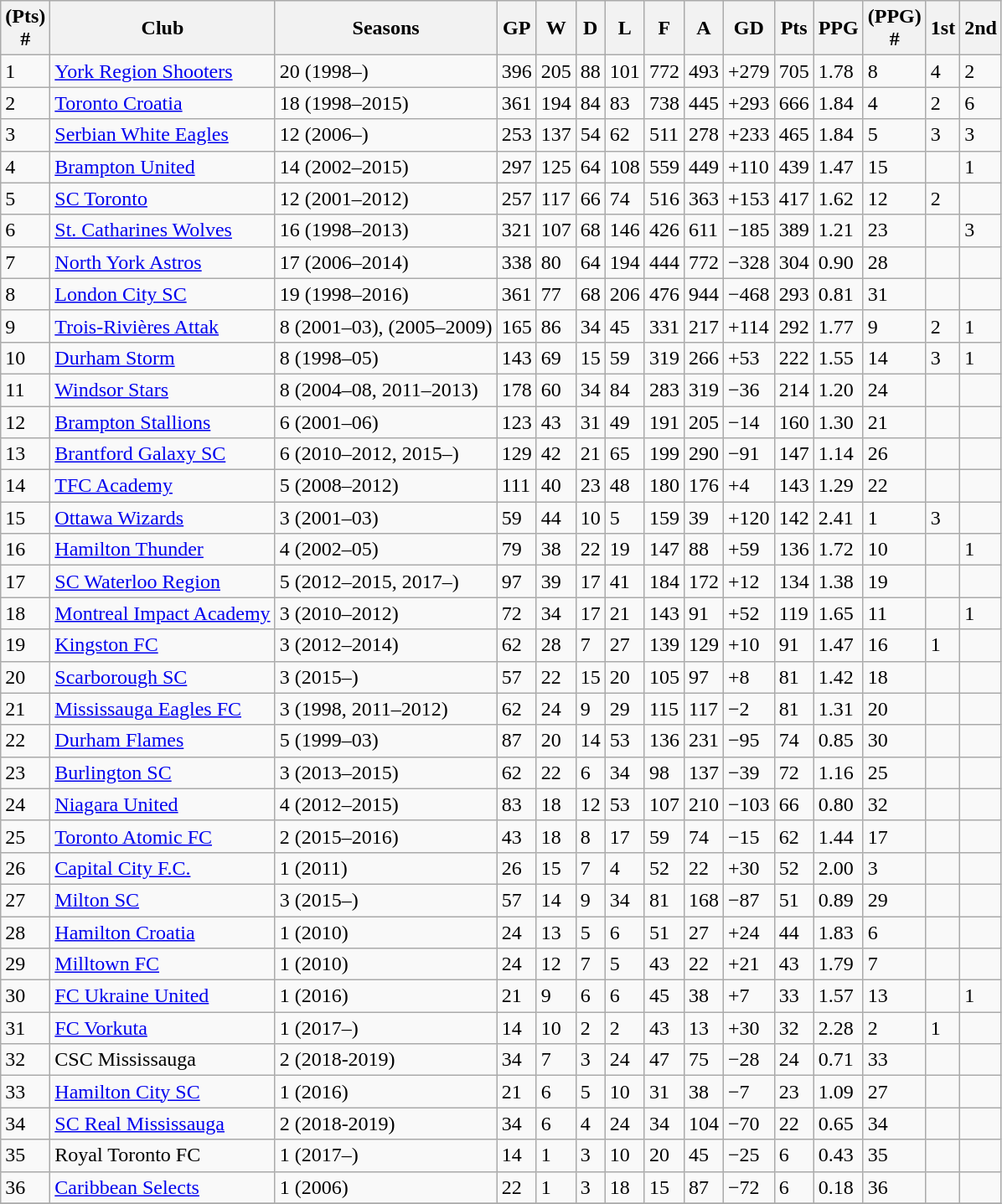<table class="wikitable sortable">
<tr>
<th>(Pts) <br> #</th>
<th>Club <br></th>
<th>Seasons</th>
<th>GP</th>
<th>W</th>
<th>D</th>
<th>L</th>
<th>F</th>
<th>A</th>
<th>GD</th>
<th>Pts</th>
<th>PPG</th>
<th>(PPG) <br> #</th>
<th>1st</th>
<th>2nd</th>
</tr>
<tr>
<td>1</td>
<td><a href='#'>York Region Shooters</a></td>
<td>20 (1998–)</td>
<td>396</td>
<td>205</td>
<td>88</td>
<td>101</td>
<td>772</td>
<td>493</td>
<td>+279</td>
<td>705</td>
<td>1.78</td>
<td>8</td>
<td>4</td>
<td>2</td>
</tr>
<tr>
<td>2</td>
<td><a href='#'>Toronto Croatia</a></td>
<td>18 (1998–2015)</td>
<td>361</td>
<td>194</td>
<td>84</td>
<td>83</td>
<td>738</td>
<td>445</td>
<td>+293</td>
<td>666</td>
<td>1.84</td>
<td>4</td>
<td>2</td>
<td>6</td>
</tr>
<tr>
<td>3</td>
<td><a href='#'>Serbian White Eagles</a></td>
<td>12 (2006–)</td>
<td>253</td>
<td>137</td>
<td>54</td>
<td>62</td>
<td>511</td>
<td>278</td>
<td>+233</td>
<td>465</td>
<td>1.84</td>
<td>5</td>
<td>3</td>
<td>3</td>
</tr>
<tr>
<td>4</td>
<td><a href='#'>Brampton United</a></td>
<td>14 (2002–2015)</td>
<td>297</td>
<td>125</td>
<td>64</td>
<td>108</td>
<td>559</td>
<td>449</td>
<td>+110</td>
<td>439</td>
<td>1.47</td>
<td>15</td>
<td></td>
<td>1</td>
</tr>
<tr>
<td>5</td>
<td><a href='#'>SC Toronto</a></td>
<td>12 (2001–2012)</td>
<td>257</td>
<td>117</td>
<td>66</td>
<td>74</td>
<td>516</td>
<td>363</td>
<td>+153</td>
<td>417</td>
<td>1.62</td>
<td>12</td>
<td>2</td>
<td></td>
</tr>
<tr>
<td>6</td>
<td><a href='#'>St. Catharines Wolves</a></td>
<td>16 (1998–2013)</td>
<td>321</td>
<td>107</td>
<td>68</td>
<td>146</td>
<td>426</td>
<td>611</td>
<td>−185</td>
<td>389</td>
<td>1.21</td>
<td>23</td>
<td></td>
<td>3</td>
</tr>
<tr>
<td>7</td>
<td><a href='#'>North York Astros</a></td>
<td>17 (2006–2014)</td>
<td>338</td>
<td>80</td>
<td>64</td>
<td>194</td>
<td>444</td>
<td>772</td>
<td>−328</td>
<td>304</td>
<td>0.90</td>
<td>28</td>
<td></td>
<td></td>
</tr>
<tr>
<td>8</td>
<td><a href='#'>London City SC</a></td>
<td>19 (1998–2016)</td>
<td>361</td>
<td>77</td>
<td>68</td>
<td>206</td>
<td>476</td>
<td>944</td>
<td>−468</td>
<td>293</td>
<td>0.81</td>
<td>31</td>
<td></td>
<td></td>
</tr>
<tr>
<td>9</td>
<td><a href='#'>Trois-Rivières Attak</a></td>
<td>8 (2001–03), (2005–2009)</td>
<td>165</td>
<td>86</td>
<td>34</td>
<td>45</td>
<td>331</td>
<td>217</td>
<td>+114</td>
<td>292</td>
<td>1.77</td>
<td>9</td>
<td>2</td>
<td>1</td>
</tr>
<tr>
<td>10</td>
<td><a href='#'>Durham Storm</a></td>
<td>8 (1998–05)</td>
<td>143</td>
<td>69</td>
<td>15</td>
<td>59</td>
<td>319</td>
<td>266</td>
<td>+53</td>
<td>222</td>
<td>1.55</td>
<td>14</td>
<td>3</td>
<td>1</td>
</tr>
<tr>
<td>11</td>
<td><a href='#'>Windsor Stars</a></td>
<td>8 (2004–08, 2011–2013)</td>
<td>178</td>
<td>60</td>
<td>34</td>
<td>84</td>
<td>283</td>
<td>319</td>
<td>−36</td>
<td>214</td>
<td>1.20</td>
<td>24</td>
<td></td>
<td></td>
</tr>
<tr>
<td>12</td>
<td><a href='#'>Brampton Stallions</a></td>
<td>6 (2001–06)</td>
<td>123</td>
<td>43</td>
<td>31</td>
<td>49</td>
<td>191</td>
<td>205</td>
<td>−14</td>
<td>160</td>
<td>1.30</td>
<td>21</td>
<td></td>
<td></td>
</tr>
<tr>
<td>13</td>
<td><a href='#'>Brantford Galaxy SC</a></td>
<td>6 (2010–2012, 2015–)</td>
<td>129</td>
<td>42</td>
<td>21</td>
<td>65</td>
<td>199</td>
<td>290</td>
<td>−91</td>
<td>147</td>
<td>1.14</td>
<td>26</td>
<td></td>
<td></td>
</tr>
<tr>
<td>14</td>
<td><a href='#'>TFC Academy</a></td>
<td>5 (2008–2012)</td>
<td>111</td>
<td>40</td>
<td>23</td>
<td>48</td>
<td>180</td>
<td>176</td>
<td>+4</td>
<td>143</td>
<td>1.29</td>
<td>22</td>
<td></td>
<td></td>
</tr>
<tr>
<td>15</td>
<td><a href='#'>Ottawa Wizards</a></td>
<td>3 (2001–03)</td>
<td>59</td>
<td>44</td>
<td>10</td>
<td>5</td>
<td>159</td>
<td>39</td>
<td>+120</td>
<td>142</td>
<td>2.41</td>
<td>1</td>
<td>3</td>
<td></td>
</tr>
<tr>
<td>16</td>
<td><a href='#'>Hamilton Thunder</a></td>
<td>4 (2002–05)</td>
<td>79</td>
<td>38</td>
<td>22</td>
<td>19</td>
<td>147</td>
<td>88</td>
<td>+59</td>
<td>136</td>
<td>1.72</td>
<td>10</td>
<td></td>
<td>1</td>
</tr>
<tr>
<td>17</td>
<td><a href='#'>SC Waterloo Region</a></td>
<td>5 (2012–2015, 2017–)</td>
<td>97</td>
<td>39</td>
<td>17</td>
<td>41</td>
<td>184</td>
<td>172</td>
<td>+12</td>
<td>134</td>
<td>1.38</td>
<td>19</td>
<td></td>
<td></td>
</tr>
<tr>
<td>18</td>
<td><a href='#'>Montreal Impact Academy</a></td>
<td>3 (2010–2012)</td>
<td>72</td>
<td>34</td>
<td>17</td>
<td>21</td>
<td>143</td>
<td>91</td>
<td>+52</td>
<td>119</td>
<td>1.65</td>
<td>11</td>
<td></td>
<td>1</td>
</tr>
<tr>
<td>19</td>
<td><a href='#'>Kingston FC</a></td>
<td>3 (2012–2014)</td>
<td>62</td>
<td>28</td>
<td>7</td>
<td>27</td>
<td>139</td>
<td>129</td>
<td>+10</td>
<td>91</td>
<td>1.47</td>
<td>16</td>
<td>1</td>
<td></td>
</tr>
<tr>
<td>20</td>
<td><a href='#'>Scarborough SC</a></td>
<td>3 (2015–)</td>
<td>57</td>
<td>22</td>
<td>15</td>
<td>20</td>
<td>105</td>
<td>97</td>
<td>+8</td>
<td>81</td>
<td>1.42</td>
<td>18</td>
<td></td>
<td></td>
</tr>
<tr>
<td>21</td>
<td><a href='#'>Mississauga Eagles FC</a></td>
<td>3 (1998, 2011–2012)</td>
<td>62</td>
<td>24</td>
<td>9</td>
<td>29</td>
<td>115</td>
<td>117</td>
<td>−2</td>
<td>81</td>
<td>1.31</td>
<td>20</td>
<td></td>
<td></td>
</tr>
<tr>
<td>22</td>
<td><a href='#'>Durham Flames</a></td>
<td>5 (1999–03)</td>
<td>87</td>
<td>20</td>
<td>14</td>
<td>53</td>
<td>136</td>
<td>231</td>
<td>−95</td>
<td>74</td>
<td>0.85</td>
<td>30</td>
<td></td>
<td></td>
</tr>
<tr>
<td>23</td>
<td><a href='#'>Burlington SC</a></td>
<td>3 (2013–2015)</td>
<td>62</td>
<td>22</td>
<td>6</td>
<td>34</td>
<td>98</td>
<td>137</td>
<td>−39</td>
<td>72</td>
<td>1.16</td>
<td>25</td>
<td></td>
<td></td>
</tr>
<tr>
<td>24</td>
<td><a href='#'>Niagara United</a></td>
<td>4 (2012–2015)</td>
<td>83</td>
<td>18</td>
<td>12</td>
<td>53</td>
<td>107</td>
<td>210</td>
<td>−103</td>
<td>66</td>
<td>0.80</td>
<td>32</td>
<td></td>
<td></td>
</tr>
<tr>
<td>25</td>
<td><a href='#'>Toronto Atomic FC</a></td>
<td>2 (2015–2016)</td>
<td>43</td>
<td>18</td>
<td>8</td>
<td>17</td>
<td>59</td>
<td>74</td>
<td>−15</td>
<td>62</td>
<td>1.44</td>
<td>17</td>
<td></td>
<td></td>
</tr>
<tr>
<td>26</td>
<td><a href='#'>Capital City F.C.</a></td>
<td>1 (2011)</td>
<td>26</td>
<td>15</td>
<td>7</td>
<td>4</td>
<td>52</td>
<td>22</td>
<td>+30</td>
<td>52</td>
<td>2.00</td>
<td>3</td>
<td></td>
<td></td>
</tr>
<tr>
<td>27</td>
<td><a href='#'>Milton SC</a></td>
<td>3 (2015–)</td>
<td>57</td>
<td>14</td>
<td>9</td>
<td>34</td>
<td>81</td>
<td>168</td>
<td>−87</td>
<td>51</td>
<td>0.89</td>
<td>29</td>
<td></td>
<td></td>
</tr>
<tr>
<td>28</td>
<td><a href='#'>Hamilton Croatia</a></td>
<td>1 (2010)</td>
<td>24</td>
<td>13</td>
<td>5</td>
<td>6</td>
<td>51</td>
<td>27</td>
<td>+24</td>
<td>44</td>
<td>1.83</td>
<td>6</td>
<td></td>
<td></td>
</tr>
<tr>
<td>29</td>
<td><a href='#'>Milltown FC</a></td>
<td>1 (2010)</td>
<td>24</td>
<td>12</td>
<td>7</td>
<td>5</td>
<td>43</td>
<td>22</td>
<td>+21</td>
<td>43</td>
<td>1.79</td>
<td>7</td>
<td></td>
<td></td>
</tr>
<tr>
<td>30</td>
<td><a href='#'>FC Ukraine United</a></td>
<td>1 (2016)</td>
<td>21</td>
<td>9</td>
<td>6</td>
<td>6</td>
<td>45</td>
<td>38</td>
<td>+7</td>
<td>33</td>
<td>1.57</td>
<td>13</td>
<td></td>
<td>1</td>
</tr>
<tr>
<td>31</td>
<td><a href='#'>FC Vorkuta</a></td>
<td>1 (2017–)</td>
<td>14</td>
<td>10</td>
<td>2</td>
<td>2</td>
<td>43</td>
<td>13</td>
<td>+30</td>
<td>32</td>
<td>2.28</td>
<td>2</td>
<td>1</td>
<td></td>
</tr>
<tr>
<td>32</td>
<td>CSC Mississauga</td>
<td>2 (2018-2019)</td>
<td>34</td>
<td>7</td>
<td>3</td>
<td>24</td>
<td>47</td>
<td>75</td>
<td>−28</td>
<td>24</td>
<td>0.71</td>
<td>33</td>
<td></td>
<td></td>
</tr>
<tr>
<td>33</td>
<td><a href='#'>Hamilton City SC</a></td>
<td>1 (2016)</td>
<td>21</td>
<td>6</td>
<td>5</td>
<td>10</td>
<td>31</td>
<td>38</td>
<td>−7</td>
<td>23</td>
<td>1.09</td>
<td>27</td>
<td></td>
<td></td>
</tr>
<tr>
<td>34</td>
<td><a href='#'>SC Real Mississauga</a></td>
<td>2 (2018-2019)</td>
<td>34</td>
<td>6</td>
<td>4</td>
<td>24</td>
<td>34</td>
<td>104</td>
<td>−70</td>
<td>22</td>
<td>0.65</td>
<td>34</td>
<td></td>
<td></td>
</tr>
<tr>
<td>35</td>
<td>Royal Toronto FC</td>
<td>1 (2017–)</td>
<td>14</td>
<td>1</td>
<td>3</td>
<td>10</td>
<td>20</td>
<td>45</td>
<td>−25</td>
<td>6</td>
<td>0.43</td>
<td>35</td>
<td></td>
<td></td>
</tr>
<tr>
<td>36</td>
<td><a href='#'>Caribbean Selects</a></td>
<td>1 (2006)</td>
<td>22</td>
<td>1</td>
<td>3</td>
<td>18</td>
<td>15</td>
<td>87</td>
<td>−72</td>
<td>6</td>
<td>0.18</td>
<td>36</td>
<td></td>
<td></td>
</tr>
<tr>
</tr>
</table>
